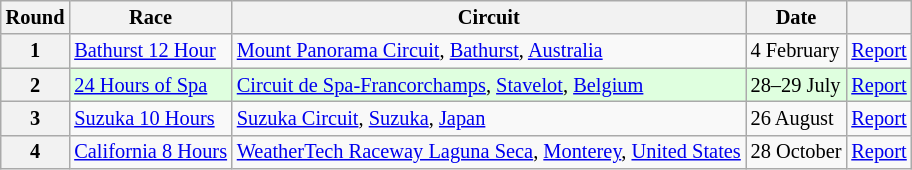<table class="wikitable" style="font-size: 85%;">
<tr>
<th>Round</th>
<th>Race</th>
<th>Circuit</th>
<th>Date</th>
<th></th>
</tr>
<tr>
<th>1</th>
<td><a href='#'>Bathurst 12 Hour</a></td>
<td> <a href='#'>Mount Panorama Circuit</a>, <a href='#'>Bathurst</a>, <a href='#'>Australia</a></td>
<td>4 February</td>
<td><a href='#'>Report</a></td>
</tr>
<tr bgcolor=#DFFFDF>
<th>2</th>
<td><a href='#'>24 Hours of Spa</a></td>
<td> <a href='#'>Circuit de Spa-Francorchamps</a>, <a href='#'>Stavelot</a>, <a href='#'>Belgium</a></td>
<td>28–29 July</td>
<td><a href='#'>Report</a></td>
</tr>
<tr>
<th>3</th>
<td><a href='#'>Suzuka 10 Hours</a></td>
<td> <a href='#'>Suzuka Circuit</a>, <a href='#'>Suzuka</a>, <a href='#'>Japan</a></td>
<td>26 August</td>
<td><a href='#'>Report</a></td>
</tr>
<tr>
<th>4</th>
<td><a href='#'>California 8 Hours</a></td>
<td> <a href='#'>WeatherTech Raceway Laguna Seca</a>, <a href='#'>Monterey</a>, <a href='#'>United States</a></td>
<td>28 October</td>
<td><a href='#'>Report</a></td>
</tr>
</table>
